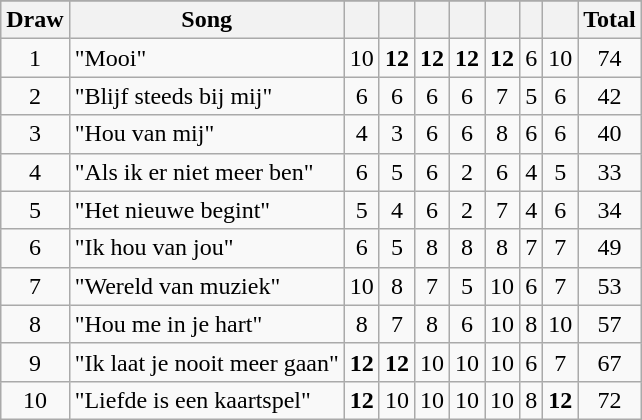<table class="wikitable" style="margin: 1em auto 1em auto; text-align:center">
<tr>
</tr>
<tr>
<th>Draw</th>
<th>Song</th>
<th></th>
<th></th>
<th></th>
<th></th>
<th></th>
<th></th>
<th></th>
<th>Total</th>
</tr>
<tr>
<td>1</td>
<td align="left">"Mooi"</td>
<td>10</td>
<td><strong>12</strong></td>
<td><strong>12</strong></td>
<td><strong>12</strong></td>
<td><strong>12</strong></td>
<td>6</td>
<td>10</td>
<td>74</td>
</tr>
<tr>
<td>2</td>
<td align="left">"Blijf steeds bij mij"</td>
<td>6</td>
<td>6</td>
<td>6</td>
<td>6</td>
<td>7</td>
<td>5</td>
<td>6</td>
<td>42</td>
</tr>
<tr>
<td>3</td>
<td align="left">"Hou van mij"</td>
<td>4</td>
<td>3</td>
<td>6</td>
<td>6</td>
<td>8</td>
<td>6</td>
<td>6</td>
<td>40</td>
</tr>
<tr>
<td>4</td>
<td align="left">"Als ik er niet meer ben"</td>
<td>6</td>
<td>5</td>
<td>6</td>
<td>2</td>
<td>6</td>
<td>4</td>
<td>5</td>
<td>33</td>
</tr>
<tr>
<td>5</td>
<td align="left">"Het nieuwe begint"</td>
<td>5</td>
<td>4</td>
<td>6</td>
<td>2</td>
<td>7</td>
<td>4</td>
<td>6</td>
<td>34</td>
</tr>
<tr>
<td>6</td>
<td align="left">"Ik hou van jou"</td>
<td>6</td>
<td>5</td>
<td>8</td>
<td>8</td>
<td>8</td>
<td>7</td>
<td>7</td>
<td>49</td>
</tr>
<tr>
<td>7</td>
<td align="left">"Wereld van muziek"</td>
<td>10</td>
<td>8</td>
<td>7</td>
<td>5</td>
<td>10</td>
<td>6</td>
<td>7</td>
<td>53</td>
</tr>
<tr>
<td>8</td>
<td align="left">"Hou me in je hart"</td>
<td>8</td>
<td>7</td>
<td>8</td>
<td>6</td>
<td>10</td>
<td>8</td>
<td>10</td>
<td>57</td>
</tr>
<tr>
<td>9</td>
<td align="left">"Ik laat je nooit meer gaan"</td>
<td><strong>12</strong></td>
<td><strong>12</strong></td>
<td>10</td>
<td>10</td>
<td>10</td>
<td>6</td>
<td>7</td>
<td>67</td>
</tr>
<tr>
<td>10</td>
<td align="left">"Liefde is een kaartspel"</td>
<td><strong>12</strong></td>
<td>10</td>
<td>10</td>
<td>10</td>
<td>10</td>
<td>8</td>
<td><strong>12</strong></td>
<td>72</td>
</tr>
</table>
